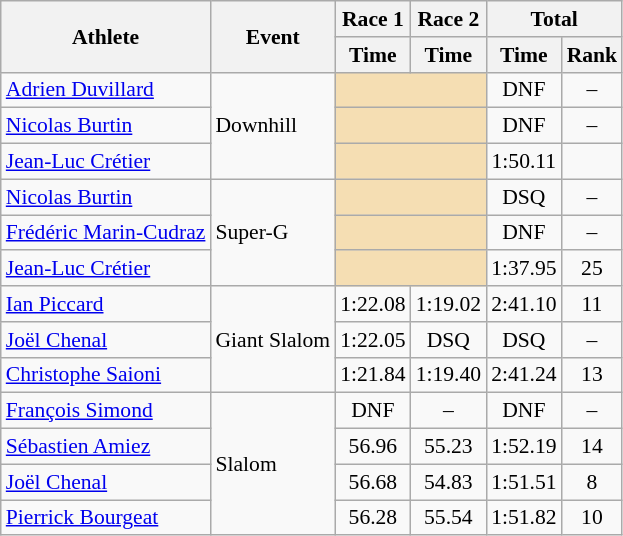<table class="wikitable" style="font-size:90%">
<tr>
<th rowspan="2">Athlete</th>
<th rowspan="2">Event</th>
<th>Race 1</th>
<th>Race 2</th>
<th colspan="2">Total</th>
</tr>
<tr>
<th>Time</th>
<th>Time</th>
<th>Time</th>
<th>Rank</th>
</tr>
<tr>
<td><a href='#'>Adrien Duvillard</a></td>
<td rowspan="3">Downhill</td>
<td colspan="2" bgcolor="wheat"></td>
<td align="center">DNF</td>
<td align="center">–</td>
</tr>
<tr>
<td><a href='#'>Nicolas Burtin</a></td>
<td colspan="2" bgcolor="wheat"></td>
<td align="center">DNF</td>
<td align="center">–</td>
</tr>
<tr>
<td><a href='#'>Jean-Luc Crétier</a></td>
<td colspan="2" bgcolor="wheat"></td>
<td align="center">1:50.11</td>
<td align="center"></td>
</tr>
<tr>
<td><a href='#'>Nicolas Burtin</a></td>
<td rowspan="3">Super-G</td>
<td colspan="2" bgcolor="wheat"></td>
<td align="center">DSQ</td>
<td align="center">–</td>
</tr>
<tr>
<td><a href='#'>Frédéric Marin-Cudraz</a></td>
<td colspan="2" bgcolor="wheat"></td>
<td align="center">DNF</td>
<td align="center">–</td>
</tr>
<tr>
<td><a href='#'>Jean-Luc Crétier</a></td>
<td colspan="2" bgcolor="wheat"></td>
<td align="center">1:37.95</td>
<td align="center">25</td>
</tr>
<tr>
<td><a href='#'>Ian Piccard</a></td>
<td rowspan="3">Giant Slalom</td>
<td align="center">1:22.08</td>
<td align="center">1:19.02</td>
<td align="center">2:41.10</td>
<td align="center">11</td>
</tr>
<tr>
<td><a href='#'>Joël Chenal</a></td>
<td align="center">1:22.05</td>
<td align="center">DSQ</td>
<td align="center">DSQ</td>
<td align="center">–</td>
</tr>
<tr>
<td><a href='#'>Christophe Saioni</a></td>
<td align="center">1:21.84</td>
<td align="center">1:19.40</td>
<td align="center">2:41.24</td>
<td align="center">13</td>
</tr>
<tr>
<td><a href='#'>François Simond</a></td>
<td rowspan="4">Slalom</td>
<td align="center">DNF</td>
<td align="center">–</td>
<td align="center">DNF</td>
<td align="center">–</td>
</tr>
<tr>
<td><a href='#'>Sébastien Amiez</a></td>
<td align="center">56.96</td>
<td align="center">55.23</td>
<td align="center">1:52.19</td>
<td align="center">14</td>
</tr>
<tr>
<td><a href='#'>Joël Chenal</a></td>
<td align="center">56.68</td>
<td align="center">54.83</td>
<td align="center">1:51.51</td>
<td align="center">8</td>
</tr>
<tr>
<td><a href='#'>Pierrick Bourgeat</a></td>
<td align="center">56.28</td>
<td align="center">55.54</td>
<td align="center">1:51.82</td>
<td align="center">10</td>
</tr>
</table>
